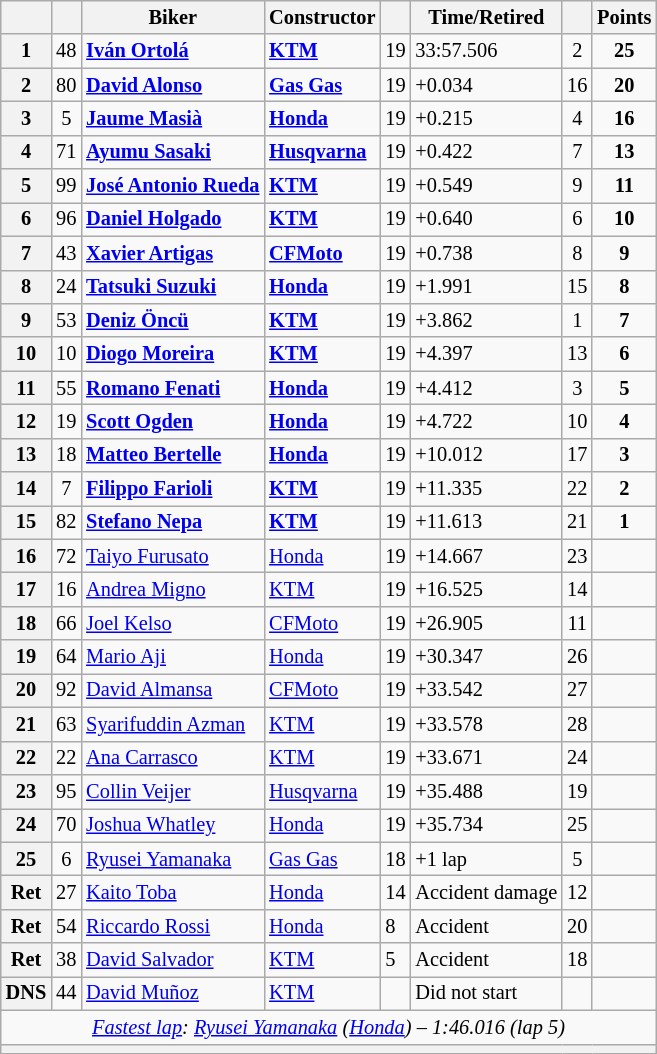<table class="wikitable sortable" style="font-size: 85%;">
<tr>
<th scope="col"></th>
<th scope="col"></th>
<th scope="col">Biker</th>
<th scope="col">Constructor</th>
<th scope="col" class="unsortable"></th>
<th scope="col" class="unsortable">Time/Retired</th>
<th scope="col"></th>
<th scope="col">Points</th>
</tr>
<tr>
<th scope="row">1</th>
<td align="center">48</td>
<td> <strong><a href='#'>Iván Ortolá</a></strong></td>
<td><strong><a href='#'>KTM</a></strong></td>
<td>19</td>
<td>33:57.506</td>
<td align="center">2</td>
<td align="center"><strong>25</strong></td>
</tr>
<tr>
<th scope="row">2</th>
<td align="center">80</td>
<td> <strong><a href='#'>David Alonso</a></strong></td>
<td><strong><a href='#'>Gas Gas</a></strong></td>
<td>19</td>
<td>+0.034</td>
<td align="center">16</td>
<td align="center"><strong>20</strong></td>
</tr>
<tr>
<th scope="row">3</th>
<td align="center">5</td>
<td> <strong><a href='#'>Jaume Masià</a></strong></td>
<td><strong><a href='#'>Honda</a></strong></td>
<td>19</td>
<td>+0.215</td>
<td align="center">4</td>
<td align="center"><strong>16</strong></td>
</tr>
<tr>
<th scope="row">4</th>
<td align="center">71</td>
<td> <strong><a href='#'>Ayumu Sasaki</a></strong></td>
<td><strong><a href='#'>Husqvarna</a></strong></td>
<td>19</td>
<td>+0.422</td>
<td align="center">7</td>
<td align="center"><strong>13</strong></td>
</tr>
<tr>
<th scope="row">5</th>
<td align="center">99</td>
<td> <strong><a href='#'>José Antonio Rueda</a></strong></td>
<td><strong><a href='#'>KTM</a></strong></td>
<td>19</td>
<td>+0.549</td>
<td align="center">9</td>
<td align="center"><strong>11</strong></td>
</tr>
<tr>
<th scope="row">6</th>
<td align="center">96</td>
<td> <strong><a href='#'>Daniel Holgado</a></strong></td>
<td><strong><a href='#'>KTM</a></strong></td>
<td>19</td>
<td>+0.640</td>
<td align="center">6</td>
<td align="center"><strong>10</strong></td>
</tr>
<tr>
<th scope="row">7</th>
<td align="center">43</td>
<td> <strong><a href='#'>Xavier Artigas</a></strong></td>
<td><strong><a href='#'>CFMoto</a></strong></td>
<td>19</td>
<td>+0.738</td>
<td align="center">8</td>
<td align="center"><strong>9</strong></td>
</tr>
<tr>
<th scope="row">8</th>
<td align="center">24</td>
<td> <strong><a href='#'>Tatsuki Suzuki</a></strong></td>
<td><strong><a href='#'>Honda</a></strong></td>
<td>19</td>
<td>+1.991</td>
<td align="center">15</td>
<td align="center"><strong>8</strong></td>
</tr>
<tr>
<th scope="row">9</th>
<td align="center">53</td>
<td> <strong><a href='#'>Deniz Öncü</a></strong></td>
<td><strong><a href='#'>KTM</a></strong></td>
<td>19</td>
<td>+3.862</td>
<td align="center">1</td>
<td align="center"><strong>7</strong></td>
</tr>
<tr>
<th scope="row">10</th>
<td align="center">10</td>
<td> <strong><a href='#'>Diogo Moreira</a></strong></td>
<td><strong><a href='#'>KTM</a></strong></td>
<td>19</td>
<td>+4.397</td>
<td align="center">13</td>
<td align="center"><strong>6</strong></td>
</tr>
<tr>
<th scope="row">11</th>
<td align="center">55</td>
<td> <strong><a href='#'>Romano Fenati</a></strong></td>
<td><strong><a href='#'>Honda</a></strong></td>
<td>19</td>
<td>+4.412</td>
<td align="center">3</td>
<td align="center"><strong>5</strong></td>
</tr>
<tr>
<th scope="row">12</th>
<td align="center">19</td>
<td> <strong><a href='#'>Scott Ogden</a></strong></td>
<td><strong><a href='#'>Honda</a></strong></td>
<td>19</td>
<td>+4.722</td>
<td align="center">10</td>
<td align="center"><strong>4</strong></td>
</tr>
<tr>
<th scope="row">13</th>
<td align="center">18</td>
<td> <strong><a href='#'>Matteo Bertelle</a></strong></td>
<td><strong><a href='#'>Honda</a></strong></td>
<td>19</td>
<td>+10.012</td>
<td align="center">17</td>
<td align="center"><strong>3</strong></td>
</tr>
<tr>
<th scope="row">14</th>
<td align="center">7</td>
<td> <strong><a href='#'>Filippo Farioli</a></strong></td>
<td><strong><a href='#'>KTM</a></strong></td>
<td>19</td>
<td>+11.335</td>
<td align="center">22</td>
<td align="center"><strong>2</strong></td>
</tr>
<tr>
<th scope="row">15</th>
<td align="center">82</td>
<td> <strong><a href='#'>Stefano Nepa</a></strong></td>
<td><strong><a href='#'>KTM</a></strong></td>
<td>19</td>
<td>+11.613</td>
<td align="center">21</td>
<td align="center"><strong>1</strong></td>
</tr>
<tr>
<th scope="row">16</th>
<td align="center">72</td>
<td> <a href='#'>Taiyo Furusato</a></td>
<td><a href='#'>Honda</a></td>
<td>19</td>
<td>+14.667</td>
<td align="center">23</td>
<td></td>
</tr>
<tr>
<th scope="row">17</th>
<td align="center">16</td>
<td> <a href='#'>Andrea Migno</a></td>
<td><a href='#'>KTM</a></td>
<td>19</td>
<td>+16.525</td>
<td align="center">14</td>
<td></td>
</tr>
<tr>
<th scope="row">18</th>
<td align="center">66</td>
<td> <a href='#'>Joel Kelso</a></td>
<td><a href='#'>CFMoto</a></td>
<td>19</td>
<td>+26.905</td>
<td align="center">11</td>
<td align="center"></td>
</tr>
<tr>
<th scope="row">19</th>
<td align="center">64</td>
<td> <a href='#'>Mario Aji</a></td>
<td><a href='#'>Honda</a></td>
<td>19</td>
<td>+30.347</td>
<td align="center">26</td>
<td align="center"></td>
</tr>
<tr>
<th scope="row">20</th>
<td align="center">92</td>
<td> <a href='#'>David Almansa</a></td>
<td><a href='#'>CFMoto</a></td>
<td>19</td>
<td>+33.542</td>
<td align="center">27</td>
<td></td>
</tr>
<tr>
<th scope="row">21</th>
<td align="center">63</td>
<td> <a href='#'>Syarifuddin Azman</a></td>
<td><a href='#'>KTM</a></td>
<td>19</td>
<td>+33.578</td>
<td align="center">28</td>
<td></td>
</tr>
<tr>
<th scope="row">22</th>
<td align="center">22</td>
<td> <a href='#'>Ana Carrasco</a></td>
<td><a href='#'>KTM</a></td>
<td>19</td>
<td>+33.671</td>
<td align="center">24</td>
<td></td>
</tr>
<tr>
<th scope="row">23</th>
<td align="center">95</td>
<td> <a href='#'>Collin Veijer</a></td>
<td><a href='#'>Husqvarna</a></td>
<td>19</td>
<td>+35.488</td>
<td align="center">19</td>
<td align="center"></td>
</tr>
<tr>
<th scope="row">24</th>
<td align="center">70</td>
<td> <a href='#'>Joshua Whatley</a></td>
<td><a href='#'>Honda</a></td>
<td>19</td>
<td>+35.734</td>
<td align="center">25</td>
<td></td>
</tr>
<tr>
<th scope="row">25</th>
<td align="center">6</td>
<td> <a href='#'>Ryusei Yamanaka</a></td>
<td><a href='#'>Gas Gas</a></td>
<td>18</td>
<td>+1 lap</td>
<td align="center">5</td>
<td align="center"></td>
</tr>
<tr>
<th scope="row">Ret</th>
<td align="center">27</td>
<td> <a href='#'>Kaito Toba</a></td>
<td><a href='#'>Honda</a></td>
<td>14</td>
<td>Accident damage</td>
<td align="center">12</td>
<td align="center"></td>
</tr>
<tr>
<th scope="row">Ret</th>
<td align="center">54</td>
<td> <a href='#'>Riccardo Rossi</a></td>
<td><a href='#'>Honda</a></td>
<td>8</td>
<td>Accident</td>
<td align="center">20</td>
<td align="center"></td>
</tr>
<tr>
<th scope="row">Ret</th>
<td align="center">38</td>
<td> <a href='#'>David Salvador</a></td>
<td><a href='#'>KTM</a></td>
<td>5</td>
<td>Accident</td>
<td align="center">18</td>
<td align="center"></td>
</tr>
<tr>
<th scope="row">DNS</th>
<td align="center">44</td>
<td> <a href='#'>David Muñoz</a></td>
<td><a href='#'>KTM</a></td>
<td></td>
<td>Did not start</td>
<td></td>
<td></td>
</tr>
<tr class="sortbottom">
<td colspan="8" style="text-align:center"><em><a href='#'>Fastest lap</a>:  <a href='#'>Ryusei Yamanaka</a> (<a href='#'>Honda</a>) – 1:46.016 (lap 5)</em></td>
</tr>
<tr>
<th colspan=8></th>
</tr>
</table>
